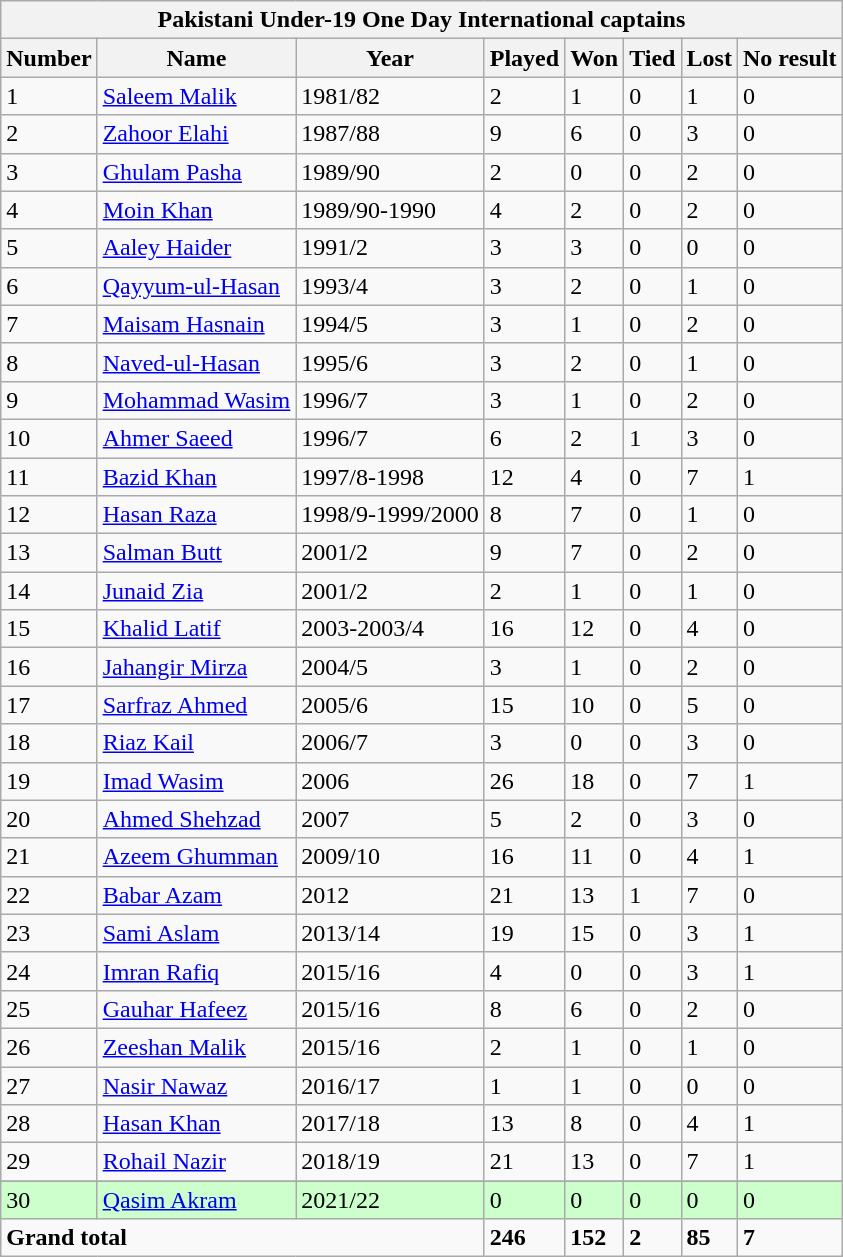<table class="wikitable">
<tr>
<th bgcolor="#efefef" colspan=8>Pakistani Under-19 One Day International captains</th>
</tr>
<tr bgcolor="#efefef">
<th>Number</th>
<th>Name</th>
<th>Year</th>
<th>Played</th>
<th>Won</th>
<th>Tied</th>
<th>Lost</th>
<th>No result</th>
</tr>
<tr>
<td>1</td>
<td><a href='#'>Saleem Malik</a></td>
<td>1981/82</td>
<td>2</td>
<td>1</td>
<td>0</td>
<td>1</td>
<td>0</td>
</tr>
<tr>
<td>2</td>
<td><a href='#'>Zahoor Elahi</a></td>
<td>1987/88</td>
<td>9</td>
<td>6</td>
<td>0</td>
<td>3</td>
<td>0</td>
</tr>
<tr>
<td>3</td>
<td><a href='#'>Ghulam Pasha</a></td>
<td>1989/90</td>
<td>2</td>
<td>0</td>
<td>0</td>
<td>2</td>
<td>0</td>
</tr>
<tr>
<td>4</td>
<td><a href='#'>Moin Khan</a></td>
<td>1989/90-1990</td>
<td>4</td>
<td>2</td>
<td>0</td>
<td>2</td>
<td>0</td>
</tr>
<tr>
<td>5</td>
<td><a href='#'>Aaley Haider</a></td>
<td>1991/2</td>
<td>3</td>
<td>3</td>
<td>0</td>
<td>0</td>
<td>0</td>
</tr>
<tr>
<td>6</td>
<td><a href='#'>Qayyum-ul-Hasan</a></td>
<td>1993/4</td>
<td>3</td>
<td>2</td>
<td>0</td>
<td>1</td>
<td>0</td>
</tr>
<tr>
<td>7</td>
<td><a href='#'>Maisam Hasnain</a></td>
<td>1994/5</td>
<td>3</td>
<td>1</td>
<td>0</td>
<td>2</td>
<td>0</td>
</tr>
<tr>
<td>8</td>
<td><a href='#'>Naved-ul-Hasan</a></td>
<td>1995/6</td>
<td>3</td>
<td>2</td>
<td>0</td>
<td>1</td>
<td>0</td>
</tr>
<tr>
<td>9</td>
<td><a href='#'>Mohammad Wasim</a></td>
<td>1996/7</td>
<td>3</td>
<td>1</td>
<td>0</td>
<td>2</td>
<td>0</td>
</tr>
<tr>
<td>10</td>
<td><a href='#'>Ahmer Saeed</a></td>
<td>1996/7</td>
<td>6</td>
<td>2</td>
<td>1</td>
<td>3</td>
<td>0</td>
</tr>
<tr>
<td>11</td>
<td><a href='#'>Bazid Khan</a></td>
<td>1997/8-1998</td>
<td>12</td>
<td>4</td>
<td>0</td>
<td>7</td>
<td>1</td>
</tr>
<tr>
<td>12</td>
<td><a href='#'>Hasan Raza</a></td>
<td>1998/9-1999/2000</td>
<td>8</td>
<td>7</td>
<td>0</td>
<td>1</td>
<td>0</td>
</tr>
<tr>
<td>13</td>
<td><a href='#'>Salman Butt</a></td>
<td>2001/2</td>
<td>9</td>
<td>7</td>
<td>0</td>
<td>2</td>
<td>0</td>
</tr>
<tr>
<td>14</td>
<td><a href='#'>Junaid Zia</a></td>
<td>2001/2</td>
<td>2</td>
<td>1</td>
<td>0</td>
<td>1</td>
<td>0</td>
</tr>
<tr>
<td>15</td>
<td><a href='#'>Khalid Latif</a></td>
<td>2003-2003/4</td>
<td>16</td>
<td>12</td>
<td>0</td>
<td>4</td>
<td>0</td>
</tr>
<tr>
<td>16</td>
<td><a href='#'>Jahangir Mirza</a></td>
<td>2004/5</td>
<td>3</td>
<td>1</td>
<td>0</td>
<td>2</td>
<td>0</td>
</tr>
<tr>
<td>17</td>
<td><a href='#'>Sarfraz Ahmed</a></td>
<td>2005/6</td>
<td>15</td>
<td>10</td>
<td>0</td>
<td>5</td>
<td>0</td>
</tr>
<tr>
<td>18</td>
<td><a href='#'>Riaz Kail</a></td>
<td>2006/7</td>
<td>3</td>
<td>0</td>
<td>0</td>
<td>3</td>
<td>0</td>
</tr>
<tr>
<td>19</td>
<td><a href='#'>Imad Wasim</a></td>
<td>2006</td>
<td>26</td>
<td>18</td>
<td>0</td>
<td>7</td>
<td>1</td>
</tr>
<tr>
<td>20</td>
<td><a href='#'>Ahmed Shehzad</a></td>
<td>2007</td>
<td>5</td>
<td>2</td>
<td>0</td>
<td>3</td>
<td>0</td>
</tr>
<tr>
<td>21</td>
<td><a href='#'>Azeem Ghumman</a></td>
<td>2009/10</td>
<td>16</td>
<td>11</td>
<td>0</td>
<td>4</td>
<td>1</td>
</tr>
<tr>
<td>22</td>
<td><a href='#'>Babar Azam</a></td>
<td>2012</td>
<td>21</td>
<td>13</td>
<td>1</td>
<td>7</td>
<td>0</td>
</tr>
<tr>
<td>23</td>
<td><a href='#'>Sami Aslam</a></td>
<td>2013/14</td>
<td>19</td>
<td>15</td>
<td>0</td>
<td>3</td>
<td>1</td>
</tr>
<tr>
<td>24</td>
<td><a href='#'>Imran Rafiq</a></td>
<td>2015/16</td>
<td>4</td>
<td>0</td>
<td>0</td>
<td>3</td>
<td>1</td>
</tr>
<tr>
<td>25</td>
<td><a href='#'>Gauhar Hafeez</a></td>
<td>2015/16</td>
<td>8</td>
<td>6</td>
<td>0</td>
<td>2</td>
<td>0</td>
</tr>
<tr>
<td>26</td>
<td><a href='#'>Zeeshan Malik</a></td>
<td>2015/16</td>
<td>2</td>
<td>1</td>
<td>0</td>
<td>1</td>
<td>0</td>
</tr>
<tr>
<td>27</td>
<td><a href='#'>Nasir Nawaz</a></td>
<td>2016/17</td>
<td>1</td>
<td>1</td>
<td>0</td>
<td>0</td>
<td>0</td>
</tr>
<tr>
<td>28</td>
<td><a href='#'>Hasan Khan</a></td>
<td>2017/18</td>
<td>13</td>
<td>8</td>
<td>0</td>
<td>4</td>
<td>1</td>
</tr>
<tr>
<td>29</td>
<td><a href='#'>Rohail Nazir</a></td>
<td>2018/19</td>
<td>21</td>
<td>13</td>
<td>0</td>
<td>7</td>
<td>1</td>
</tr>
<tr>
</tr>
<tr bgcolor=#cfc>
<td>30</td>
<td><a href='#'>Qasim Akram</a></td>
<td>2021/22</td>
<td>0</td>
<td>0</td>
<td>0</td>
<td>0</td>
<td>0</td>
</tr>
<tr>
<td colspan=3><strong>Grand total</strong></td>
<td><strong>246</strong></td>
<td><strong>152</strong></td>
<td><strong>2</strong></td>
<td><strong>85</strong></td>
<td><strong>7</strong></td>
</tr>
</table>
